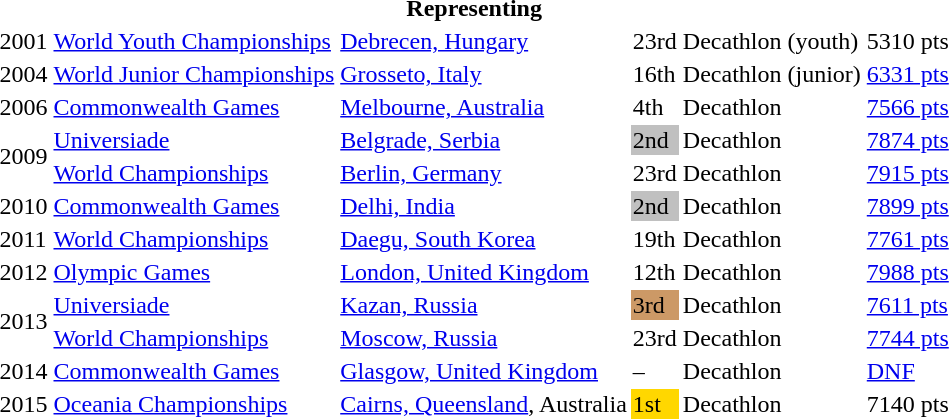<table>
<tr>
<th colspan="6">Representing </th>
</tr>
<tr>
<td>2001</td>
<td><a href='#'>World Youth Championships</a></td>
<td><a href='#'>Debrecen, Hungary</a></td>
<td>23rd</td>
<td>Decathlon (youth)</td>
<td>5310 pts</td>
</tr>
<tr>
<td>2004</td>
<td><a href='#'>World Junior Championships</a></td>
<td><a href='#'>Grosseto, Italy</a></td>
<td>16th</td>
<td>Decathlon (junior)</td>
<td><a href='#'>6331 pts</a></td>
</tr>
<tr>
<td>2006</td>
<td><a href='#'>Commonwealth Games</a></td>
<td><a href='#'>Melbourne, Australia</a></td>
<td>4th</td>
<td>Decathlon</td>
<td><a href='#'>7566 pts</a></td>
</tr>
<tr>
<td rowspan=2>2009</td>
<td><a href='#'>Universiade</a></td>
<td><a href='#'>Belgrade, Serbia</a></td>
<td bgcolor=silver>2nd</td>
<td>Decathlon</td>
<td><a href='#'>7874 pts</a></td>
</tr>
<tr>
<td><a href='#'>World Championships</a></td>
<td><a href='#'>Berlin, Germany</a></td>
<td>23rd</td>
<td>Decathlon</td>
<td><a href='#'>7915 pts</a></td>
</tr>
<tr>
<td>2010</td>
<td><a href='#'>Commonwealth Games</a></td>
<td><a href='#'>Delhi, India</a></td>
<td bgcolor=silver>2nd</td>
<td>Decathlon</td>
<td><a href='#'>7899 pts</a></td>
</tr>
<tr>
<td>2011</td>
<td><a href='#'>World Championships</a></td>
<td><a href='#'>Daegu, South Korea</a></td>
<td>19th</td>
<td>Decathlon</td>
<td><a href='#'>7761 pts</a></td>
</tr>
<tr>
<td>2012</td>
<td><a href='#'>Olympic Games</a></td>
<td><a href='#'>London, United Kingdom</a></td>
<td>12th</td>
<td>Decathlon</td>
<td><a href='#'>7988 pts</a></td>
</tr>
<tr>
<td rowspan=2>2013</td>
<td><a href='#'>Universiade</a></td>
<td><a href='#'>Kazan, Russia</a></td>
<td bgcolor=cc9966>3rd</td>
<td>Decathlon</td>
<td><a href='#'>7611 pts</a></td>
</tr>
<tr>
<td><a href='#'>World Championships</a></td>
<td><a href='#'>Moscow, Russia</a></td>
<td>23rd</td>
<td>Decathlon</td>
<td><a href='#'>7744 pts</a></td>
</tr>
<tr>
<td>2014</td>
<td><a href='#'>Commonwealth Games</a></td>
<td><a href='#'>Glasgow, United Kingdom</a></td>
<td>–</td>
<td>Decathlon</td>
<td><a href='#'>DNF</a></td>
</tr>
<tr>
<td>2015</td>
<td><a href='#'>Oceania Championships</a></td>
<td><a href='#'>Cairns, Queensland</a>, Australia</td>
<td bgcolor=gold>1st</td>
<td>Decathlon</td>
<td>7140 pts</td>
</tr>
</table>
